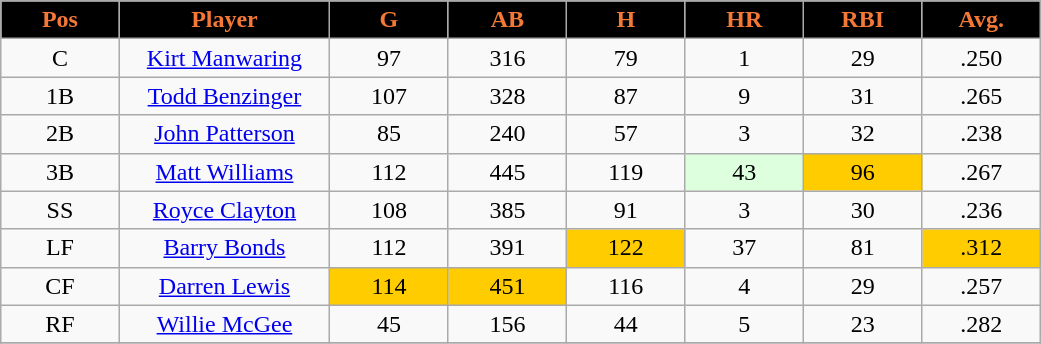<table class="wikitable sortable">
<tr>
<th style="background:black;color:#f47937;" width="9%">Pos</th>
<th style="background:black;color:#f47937;" width="16%">Player</th>
<th style="background:black;color:#f47937;" width="9%">G</th>
<th style="background:black;color:#f47937;" width="9%">AB</th>
<th style="background:black;color:#f47937;" width="9%">H</th>
<th style="background:black;color:#f47937;" width="9%">HR</th>
<th style="background:black;color:#f47937;" width="9%">RBI</th>
<th style="background:black;color:#f47937;" width="9%">Avg.</th>
</tr>
<tr align="center">
<td>C</td>
<td><a href='#'>Kirt Manwaring</a></td>
<td>97</td>
<td>316</td>
<td>79</td>
<td>1</td>
<td>29</td>
<td>.250</td>
</tr>
<tr align="center">
<td>1B</td>
<td><a href='#'>Todd Benzinger</a></td>
<td>107</td>
<td>328</td>
<td>87</td>
<td>9</td>
<td>31</td>
<td>.265</td>
</tr>
<tr align="center">
<td>2B</td>
<td><a href='#'>John Patterson</a></td>
<td>85</td>
<td>240</td>
<td>57</td>
<td>3</td>
<td>32</td>
<td>.238</td>
</tr>
<tr align="center">
<td>3B</td>
<td><a href='#'>Matt Williams</a></td>
<td>112</td>
<td>445</td>
<td>119</td>
<td bgcolor="#DDFFDD">43</td>
<td bgcolor="#FFCC00">96</td>
<td>.267</td>
</tr>
<tr align="center">
<td>SS</td>
<td><a href='#'>Royce Clayton</a></td>
<td>108</td>
<td>385</td>
<td>91</td>
<td>3</td>
<td>30</td>
<td>.236</td>
</tr>
<tr align="center">
<td>LF</td>
<td><a href='#'>Barry Bonds</a></td>
<td>112</td>
<td>391</td>
<td bgcolor="#FFCC00">122</td>
<td>37</td>
<td>81</td>
<td bgcolor="#FFCC00">.312</td>
</tr>
<tr align="center">
<td>CF</td>
<td><a href='#'>Darren Lewis</a></td>
<td bgcolor="#FFCC00">114</td>
<td bgcolor="#FFCC00">451</td>
<td>116</td>
<td>4</td>
<td>29</td>
<td>.257</td>
</tr>
<tr align="center">
<td>RF</td>
<td><a href='#'>Willie McGee</a></td>
<td>45</td>
<td>156</td>
<td>44</td>
<td>5</td>
<td>23</td>
<td>.282</td>
</tr>
<tr align="center">
</tr>
</table>
